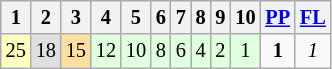<table class="wikitable" style="font-size: 85%;">
<tr>
<th>1</th>
<th>2</th>
<th>3</th>
<th>4</th>
<th>5</th>
<th>6</th>
<th>7</th>
<th>8</th>
<th>9</th>
<th>10</th>
<th><a href='#'>PP</a></th>
<th><a href='#'>FL</a></th>
</tr>
<tr align="center">
<td style="background:#FFFFBF;">25</td>
<td style="background:#DFDFDF;">18</td>
<td style="background:#FFDF9F;">15</td>
<td style="background:#DFFFDF;">12</td>
<td style="background:#DFFFDF;">10</td>
<td style="background:#DFFFDF;">8</td>
<td style="background:#DFFFDF;">6</td>
<td style="background:#DFFFDF;">4</td>
<td style="background:#DFFFDF;">2</td>
<td style="background:#DFFFDF;">1</td>
<td><strong>1</strong></td>
<td><em>1</em></td>
</tr>
</table>
